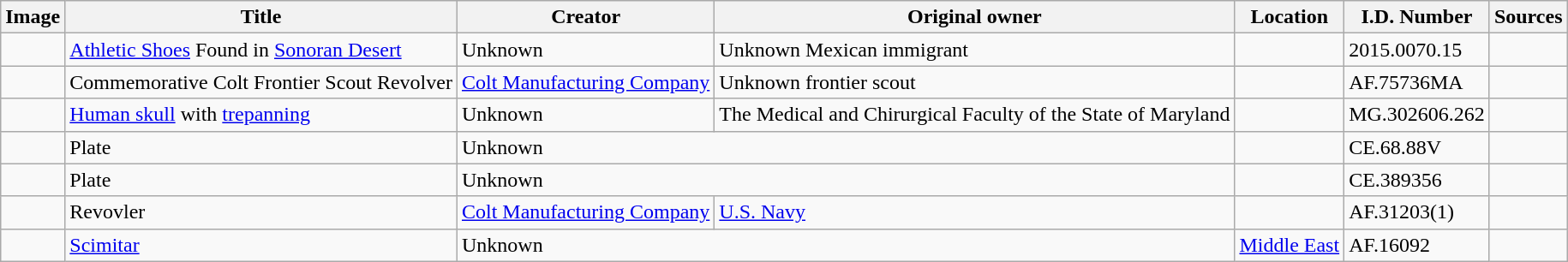<table class="wikitable sortable">
<tr>
<th>Image</th>
<th>Title</th>
<th>Creator</th>
<th>Original owner</th>
<th>Location</th>
<th>I.D. Number</th>
<th>Sources</th>
</tr>
<tr>
<td></td>
<td><a href='#'>Athletic Shoes</a> Found in <a href='#'>Sonoran Desert</a></td>
<td>Unknown</td>
<td>Unknown Mexican immigrant</td>
<td></td>
<td>2015.0070.15</td>
<td></td>
</tr>
<tr>
<td></td>
<td>Commemorative Colt Frontier Scout Revolver</td>
<td><a href='#'>Colt Manufacturing Company</a></td>
<td>Unknown frontier scout</td>
<td></td>
<td>AF.75736MA</td>
<td></td>
</tr>
<tr>
<td></td>
<td><a href='#'>Human skull</a> with <a href='#'>trepanning</a></td>
<td>Unknown</td>
<td>The Medical and Chirurgical Faculty of the State of Maryland</td>
<td></td>
<td>MG.302606.262</td>
<td></td>
</tr>
<tr>
<td></td>
<td>Plate</td>
<td colspan="2">Unknown</td>
<td></td>
<td>CE.68.88V</td>
<td></td>
</tr>
<tr>
<td></td>
<td>Plate</td>
<td colspan="2">Unknown</td>
<td></td>
<td>CE.389356</td>
<td></td>
</tr>
<tr>
<td></td>
<td>Revovler</td>
<td><a href='#'>Colt Manufacturing Company</a></td>
<td><a href='#'>U.S. Navy</a></td>
<td></td>
<td>AF.31203(1)</td>
<td></td>
</tr>
<tr>
<td></td>
<td><a href='#'>Scimitar</a></td>
<td colspan="2">Unknown</td>
<td><a href='#'>Middle East</a></td>
<td>AF.16092</td>
<td></td>
</tr>
</table>
